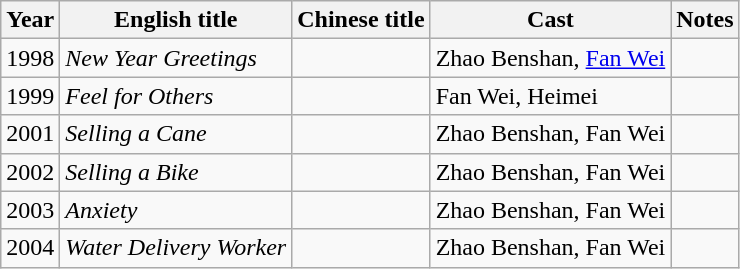<table class="wikitable">
<tr>
<th>Year</th>
<th>English title</th>
<th>Chinese title</th>
<th>Cast</th>
<th>Notes</th>
</tr>
<tr>
<td>1998</td>
<td><em>New Year Greetings</em></td>
<td></td>
<td>Zhao Benshan, <a href='#'>Fan Wei</a></td>
<td></td>
</tr>
<tr>
<td>1999</td>
<td><em>Feel for Others</em></td>
<td></td>
<td>Fan Wei, Heimei</td>
<td></td>
</tr>
<tr>
<td>2001</td>
<td><em>Selling a Cane</em></td>
<td></td>
<td>Zhao Benshan, Fan Wei</td>
<td></td>
</tr>
<tr>
<td>2002</td>
<td><em>Selling a Bike</em></td>
<td></td>
<td>Zhao Benshan, Fan Wei</td>
<td></td>
</tr>
<tr>
<td>2003</td>
<td><em>Anxiety</em></td>
<td></td>
<td>Zhao Benshan, Fan Wei</td>
<td></td>
</tr>
<tr>
<td>2004</td>
<td><em>Water Delivery Worker</em></td>
<td></td>
<td>Zhao Benshan, Fan Wei</td>
<td></td>
</tr>
</table>
